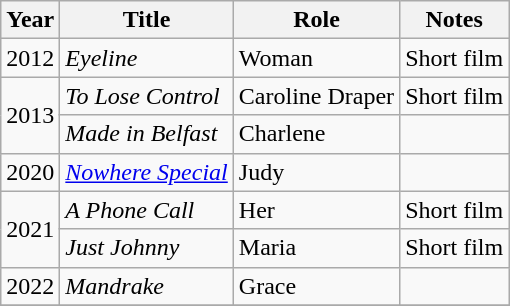<table class="wikitable sortable">
<tr>
<th>Year</th>
<th>Title</th>
<th>Role</th>
<th class="unsortable">Notes</th>
</tr>
<tr>
<td>2012</td>
<td><em>Eyeline</em></td>
<td>Woman</td>
<td>Short film</td>
</tr>
<tr>
<td rowspan="2">2013</td>
<td><em>To Lose Control</em></td>
<td>Caroline Draper</td>
<td>Short film</td>
</tr>
<tr>
<td><em>Made in Belfast</em></td>
<td>Charlene</td>
<td></td>
</tr>
<tr>
<td>2020</td>
<td><em><a href='#'>Nowhere Special</a></em></td>
<td>Judy</td>
<td></td>
</tr>
<tr>
<td rowspan="2">2021</td>
<td><em>A Phone Call</em></td>
<td>Her</td>
<td>Short film</td>
</tr>
<tr>
<td><em>Just Johnny</em></td>
<td>Maria</td>
<td>Short film</td>
</tr>
<tr>
<td>2022</td>
<td><em>Mandrake</em></td>
<td>Grace</td>
<td></td>
</tr>
<tr>
</tr>
</table>
